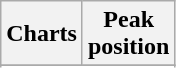<table class="wikitable sortable">
<tr>
<th align="left">Charts</th>
<th align="left">Peak<br>position</th>
</tr>
<tr>
</tr>
<tr>
</tr>
<tr>
</tr>
<tr>
</tr>
</table>
